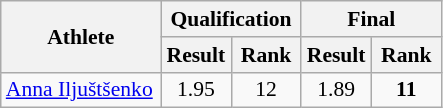<table class="wikitable" style="font-size:90%;text-align:center;">
<tr>
<th rowspan="2" width="100">Athlete</th>
<th colspan="2" width="80">Qualification</th>
<th colspan="2" width="80">Final</th>
</tr>
<tr>
<th width="40">Result</th>
<th width="40">Rank</th>
<th width="40">Result</th>
<th width="40">Rank</th>
</tr>
<tr>
<td align="left"><a href='#'>Anna Iljuštšenko</a></td>
<td>1.95</td>
<td>12</td>
<td>1.89</td>
<td><strong>11</strong></td>
</tr>
</table>
